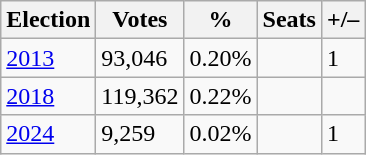<table class="wikitable">
<tr>
<th><strong>Election</strong></th>
<th><strong>Votes</strong></th>
<th><strong>%</strong></th>
<th><strong>Seats</strong></th>
<th>+/–</th>
</tr>
<tr>
<td><a href='#'>2013</a></td>
<td>93,046</td>
<td>0.20%</td>
<td></td>
<td> 1</td>
</tr>
<tr>
<td><a href='#'>2018</a></td>
<td>119,362</td>
<td>0.22%</td>
<td></td>
<td></td>
</tr>
<tr>
<td><a href='#'>2024</a></td>
<td>9,259</td>
<td>0.02%</td>
<td></td>
<td> 1</td>
</tr>
</table>
